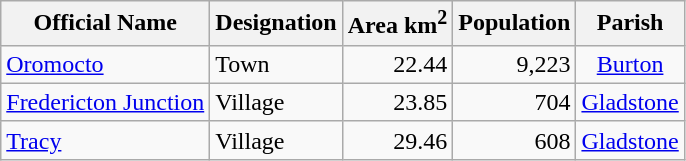<table class="wikitable">
<tr>
<th>Official Name</th>
<th>Designation</th>
<th>Area km<sup>2</sup></th>
<th>Population</th>
<th>Parish</th>
</tr>
<tr>
<td><a href='#'>Oromocto</a></td>
<td>Town</td>
<td align="right">22.44</td>
<td align="right">9,223</td>
<td align="center"><a href='#'>Burton</a></td>
</tr>
<tr>
<td><a href='#'>Fredericton Junction</a></td>
<td>Village</td>
<td align="right">23.85</td>
<td align="right">704</td>
<td align="center"><a href='#'>Gladstone</a></td>
</tr>
<tr>
<td><a href='#'>Tracy</a></td>
<td>Village</td>
<td align="right">29.46</td>
<td align="right">608</td>
<td align="center"><a href='#'>Gladstone</a></td>
</tr>
</table>
